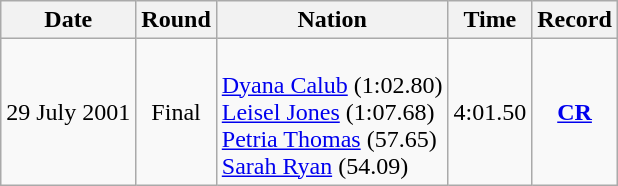<table class="wikitable" style="text-align:center">
<tr>
<th>Date</th>
<th>Round</th>
<th>Nation</th>
<th>Time</th>
<th>Record</th>
</tr>
<tr>
<td>29 July 2001</td>
<td>Final</td>
<td align="left"><br><a href='#'>Dyana Calub</a> (1:02.80)<br><a href='#'>Leisel Jones</a> (1:07.68)<br><a href='#'>Petria Thomas</a> (57.65)<br><a href='#'>Sarah Ryan</a> (54.09)</td>
<td>4:01.50</td>
<td><strong><a href='#'>CR</a></strong></td>
</tr>
</table>
